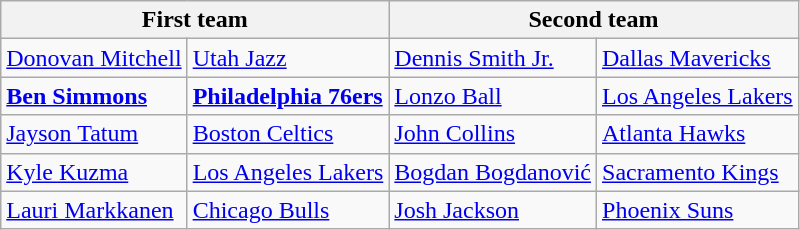<table class="wikitable">
<tr>
<th colspan="2"><strong>First team</strong></th>
<th colspan="2"><strong>Second team</strong></th>
</tr>
<tr>
<td><a href='#'>Donovan Mitchell</a></td>
<td><a href='#'>Utah Jazz</a></td>
<td><a href='#'>Dennis Smith Jr.</a></td>
<td><a href='#'>Dallas Mavericks</a></td>
</tr>
<tr>
<td><strong><a href='#'>Ben Simmons</a></strong></td>
<td><strong><a href='#'>Philadelphia 76ers</a></strong></td>
<td><a href='#'>Lonzo Ball</a></td>
<td><a href='#'>Los Angeles Lakers</a></td>
</tr>
<tr>
<td><a href='#'>Jayson Tatum</a></td>
<td><a href='#'>Boston Celtics</a></td>
<td><a href='#'>John Collins</a></td>
<td><a href='#'>Atlanta Hawks</a></td>
</tr>
<tr>
<td><a href='#'>Kyle Kuzma</a></td>
<td><a href='#'>Los Angeles Lakers</a></td>
<td><a href='#'>Bogdan Bogdanović</a></td>
<td><a href='#'>Sacramento Kings</a></td>
</tr>
<tr>
<td><a href='#'>Lauri Markkanen</a></td>
<td><a href='#'>Chicago Bulls</a></td>
<td><a href='#'>Josh Jackson</a></td>
<td><a href='#'>Phoenix Suns</a></td>
</tr>
</table>
